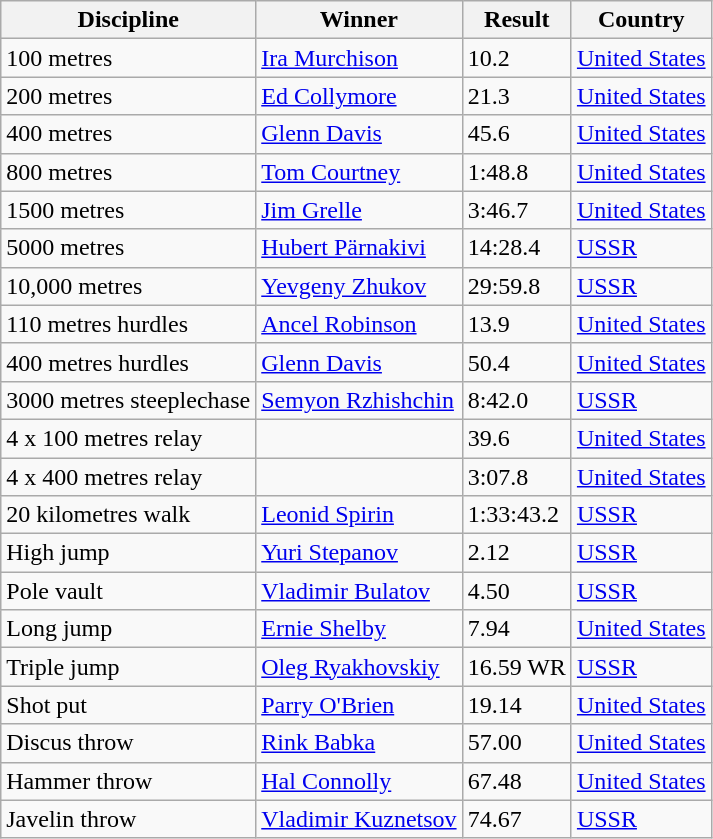<table class="wikitable">
<tr>
<th>Discipline</th>
<th>Winner</th>
<th>Result</th>
<th>Country</th>
</tr>
<tr>
<td>100 metres</td>
<td><a href='#'>Ira Murchison</a></td>
<td>10.2</td>
<td><a href='#'>United States</a></td>
</tr>
<tr>
<td>200 metres</td>
<td><a href='#'>Ed Collymore</a></td>
<td>21.3</td>
<td><a href='#'>United States</a></td>
</tr>
<tr>
<td>400 metres</td>
<td><a href='#'>Glenn Davis</a></td>
<td>45.6</td>
<td><a href='#'>United States</a></td>
</tr>
<tr>
<td>800 metres</td>
<td><a href='#'>Tom Courtney</a></td>
<td>1:48.8</td>
<td><a href='#'>United States</a></td>
</tr>
<tr>
<td>1500 metres</td>
<td><a href='#'>Jim Grelle</a></td>
<td>3:46.7</td>
<td><a href='#'>United States</a></td>
</tr>
<tr>
<td>5000 metres</td>
<td><a href='#'>Hubert Pärnakivi</a></td>
<td>14:28.4</td>
<td><a href='#'>USSR</a></td>
</tr>
<tr>
<td>10,000 metres</td>
<td><a href='#'>Yevgeny Zhukov</a></td>
<td>29:59.8</td>
<td><a href='#'>USSR</a></td>
</tr>
<tr>
<td>110 metres hurdles</td>
<td><a href='#'>Ancel Robinson</a></td>
<td>13.9</td>
<td><a href='#'>United States</a></td>
</tr>
<tr>
<td>400 metres hurdles</td>
<td><a href='#'>Glenn Davis</a></td>
<td>50.4</td>
<td><a href='#'>United States</a></td>
</tr>
<tr>
<td>3000 metres steeplechase</td>
<td><a href='#'>Semyon Rzhishchin</a></td>
<td>8:42.0</td>
<td><a href='#'>USSR</a></td>
</tr>
<tr>
<td>4 x 100 metres relay</td>
<td></td>
<td>39.6</td>
<td><a href='#'>United States</a></td>
</tr>
<tr>
<td>4 x 400 metres relay</td>
<td></td>
<td>3:07.8</td>
<td><a href='#'>United States</a></td>
</tr>
<tr>
<td>20 kilometres walk</td>
<td><a href='#'>Leonid Spirin</a></td>
<td>1:33:43.2</td>
<td><a href='#'>USSR</a></td>
</tr>
<tr>
<td>High jump</td>
<td><a href='#'>Yuri Stepanov</a></td>
<td>2.12</td>
<td><a href='#'>USSR</a></td>
</tr>
<tr>
<td>Pole vault</td>
<td><a href='#'>Vladimir Bulatov</a></td>
<td>4.50</td>
<td><a href='#'>USSR</a></td>
</tr>
<tr>
<td>Long jump</td>
<td><a href='#'>Ernie Shelby</a></td>
<td>7.94</td>
<td><a href='#'>United States</a></td>
</tr>
<tr>
<td>Triple jump</td>
<td><a href='#'>Oleg Ryakhovskiy</a></td>
<td>16.59 WR</td>
<td><a href='#'>USSR</a></td>
</tr>
<tr>
<td>Shot put</td>
<td><a href='#'>Parry O'Brien</a></td>
<td>19.14</td>
<td><a href='#'>United States</a></td>
</tr>
<tr>
<td>Discus throw</td>
<td><a href='#'>Rink Babka</a></td>
<td>57.00</td>
<td><a href='#'>United States</a></td>
</tr>
<tr>
<td>Hammer throw</td>
<td><a href='#'>Hal Connolly</a></td>
<td>67.48</td>
<td><a href='#'>United States</a></td>
</tr>
<tr>
<td>Javelin throw</td>
<td><a href='#'>Vladimir Kuznetsov</a></td>
<td>74.67</td>
<td><a href='#'>USSR</a></td>
</tr>
</table>
